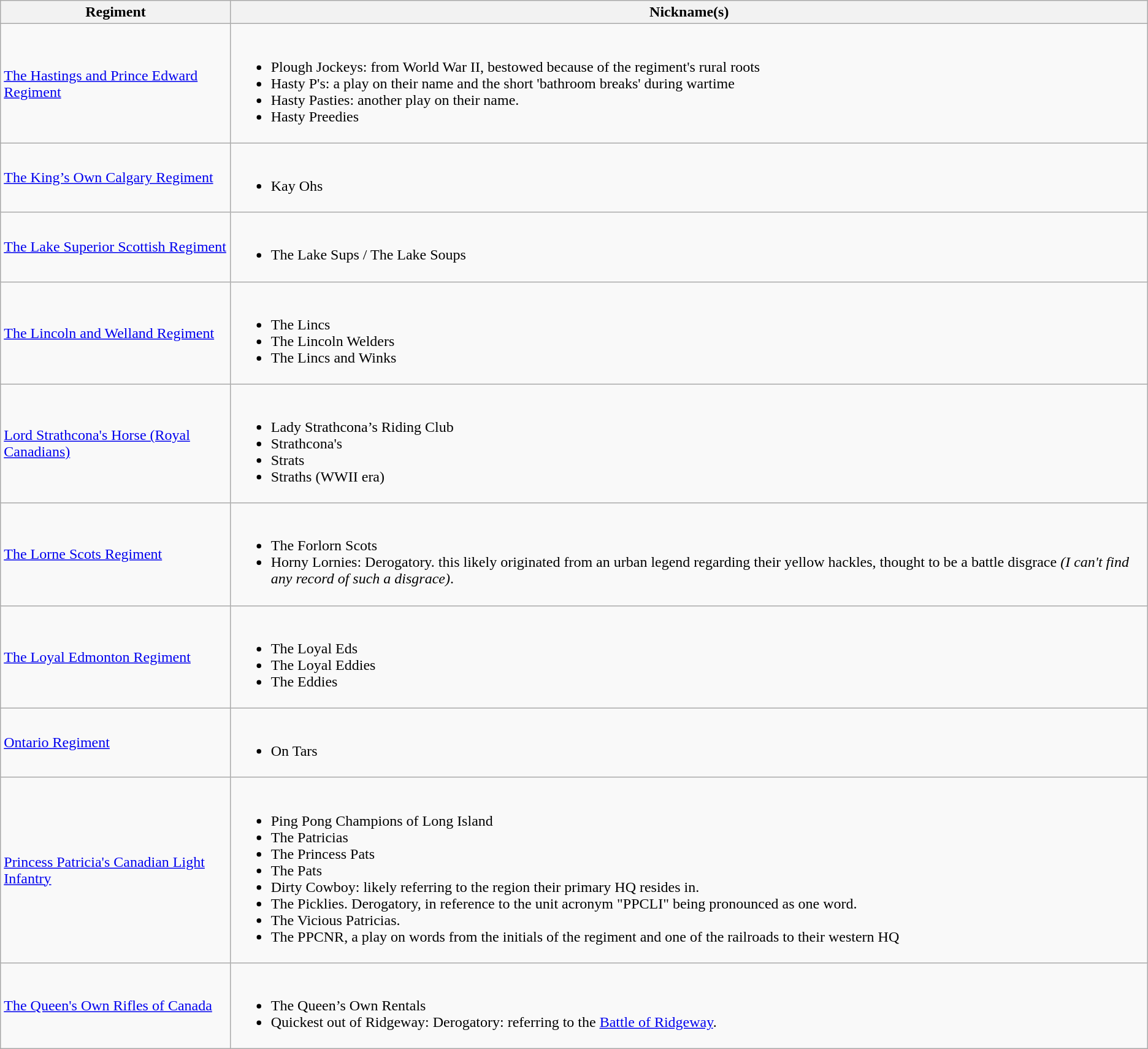<table class="wikitable">
<tr>
<th>Regiment</th>
<th>Nickname(s)</th>
</tr>
<tr>
<td><a href='#'>The Hastings and Prince Edward Regiment</a></td>
<td><br><ul><li>Plough Jockeys: from World War II, bestowed because of the regiment's rural roots</li><li>Hasty P's: a play on their name and the short 'bathroom breaks' during wartime</li><li>Hasty Pasties: another play on their name.</li><li>Hasty Preedies</li></ul></td>
</tr>
<tr>
<td><a href='#'>The King’s Own Calgary Regiment</a></td>
<td><br><ul><li>Kay Ohs</li></ul></td>
</tr>
<tr>
<td><a href='#'>The Lake Superior Scottish Regiment</a></td>
<td><br><ul><li>The Lake Sups / The Lake Soups</li></ul></td>
</tr>
<tr>
<td><a href='#'>The Lincoln and Welland Regiment</a></td>
<td><br><ul><li>The Lincs</li><li>The Lincoln Welders</li><li>The Lincs and Winks</li></ul></td>
</tr>
<tr>
<td><a href='#'>Lord Strathcona's Horse (Royal Canadians)</a></td>
<td><br><ul><li>Lady Strathcona’s Riding Club</li><li>Strathcona's</li><li>Strats</li><li>Straths (WWII era)</li></ul></td>
</tr>
<tr>
<td><a href='#'>The Lorne Scots Regiment</a></td>
<td><br><ul><li>The Forlorn Scots</li><li>Horny Lornies: Derogatory. this likely originated from an urban legend regarding their yellow hackles, thought to be a battle disgrace <em>(I can't find any record of such a disgrace)</em>.</li></ul></td>
</tr>
<tr>
<td><a href='#'>The Loyal Edmonton Regiment</a></td>
<td><br><ul><li>The Loyal Eds</li><li>The Loyal Eddies</li><li>The Eddies</li></ul></td>
</tr>
<tr>
<td><a href='#'>Ontario Regiment</a></td>
<td><br><ul><li>On Tars</li></ul></td>
</tr>
<tr>
<td><a href='#'>Princess Patricia's Canadian Light Infantry</a></td>
<td><br><ul><li>Ping Pong Champions of Long Island</li><li>The Patricias</li><li>The Princess Pats</li><li>The Pats</li><li>Dirty Cowboy: likely referring to the region their primary HQ resides in.</li><li>The Picklies. Derogatory, in reference to the unit acronym "PPCLI" being pronounced as one word.</li><li>The Vicious Patricias.</li><li>The PPCNR, a play on words from the initials of the regiment and one of the railroads to their western HQ</li></ul></td>
</tr>
<tr>
<td><a href='#'>The Queen's Own Rifles of Canada</a></td>
<td><br><ul><li>The Queen’s Own Rentals</li><li>Quickest out of Ridgeway: Derogatory: referring to the <a href='#'>Battle of Ridgeway</a>.</li></ul></td>
</tr>
</table>
